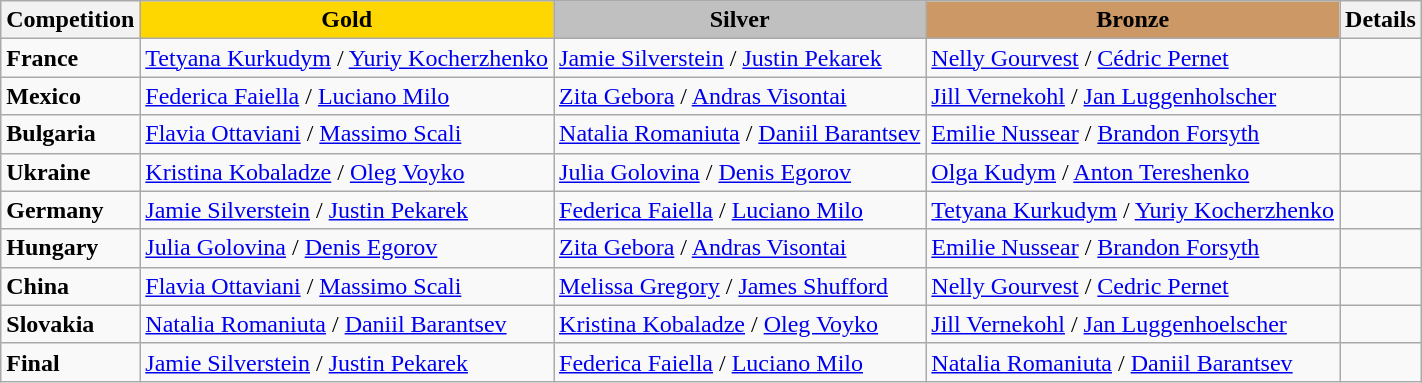<table class="wikitable">
<tr>
<th>Competition</th>
<td align=center bgcolor=gold><strong>Gold</strong></td>
<td align=center bgcolor=silver><strong>Silver</strong></td>
<td align=center bgcolor=cc9966><strong>Bronze</strong></td>
<th>Details</th>
</tr>
<tr>
<td><strong>France</strong></td>
<td> <a href='#'>Tetyana Kurkudym</a> / <a href='#'>Yuriy Kocherzhenko</a></td>
<td> <a href='#'>Jamie Silverstein</a> / <a href='#'>Justin Pekarek</a></td>
<td> <a href='#'>Nelly Gourvest</a> / <a href='#'>Cédric Pernet</a></td>
<td></td>
</tr>
<tr>
<td><strong>Mexico</strong></td>
<td> <a href='#'>Federica Faiella</a> / <a href='#'>Luciano Milo</a></td>
<td> <a href='#'>Zita Gebora</a> / <a href='#'>Andras Visontai</a></td>
<td> <a href='#'>Jill Vernekohl</a> / <a href='#'>Jan Luggenholscher</a></td>
<td></td>
</tr>
<tr>
<td><strong>Bulgaria</strong></td>
<td> <a href='#'>Flavia Ottaviani</a> / <a href='#'>Massimo Scali</a></td>
<td> <a href='#'>Natalia Romaniuta</a> / <a href='#'>Daniil Barantsev</a></td>
<td> <a href='#'>Emilie Nussear</a> / <a href='#'>Brandon Forsyth</a></td>
<td></td>
</tr>
<tr>
<td><strong>Ukraine</strong></td>
<td> <a href='#'>Kristina Kobaladze</a> / <a href='#'>Oleg Voyko</a></td>
<td> <a href='#'>Julia Golovina</a> / <a href='#'>Denis Egorov</a></td>
<td> <a href='#'>Olga Kudym</a> / <a href='#'>Anton Tereshenko</a></td>
<td></td>
</tr>
<tr>
<td><strong>Germany</strong></td>
<td> <a href='#'>Jamie Silverstein</a> / <a href='#'>Justin Pekarek</a></td>
<td> <a href='#'>Federica Faiella</a> / <a href='#'>Luciano Milo</a></td>
<td> <a href='#'>Tetyana Kurkudym</a> / <a href='#'>Yuriy Kocherzhenko</a></td>
<td></td>
</tr>
<tr>
<td><strong>Hungary</strong></td>
<td> <a href='#'>Julia Golovina</a> / <a href='#'>Denis Egorov</a></td>
<td> <a href='#'>Zita Gebora</a> / <a href='#'>Andras Visontai</a></td>
<td> <a href='#'>Emilie Nussear</a> / <a href='#'>Brandon Forsyth</a></td>
<td></td>
</tr>
<tr>
<td><strong>China</strong></td>
<td> <a href='#'>Flavia Ottaviani</a> / <a href='#'>Massimo Scali</a></td>
<td> <a href='#'>Melissa Gregory</a> / <a href='#'>James Shufford</a></td>
<td> <a href='#'>Nelly Gourvest</a> / <a href='#'>Cedric Pernet</a></td>
<td></td>
</tr>
<tr>
<td><strong>Slovakia</strong></td>
<td> <a href='#'>Natalia Romaniuta</a> / <a href='#'>Daniil Barantsev</a></td>
<td> <a href='#'>Kristina Kobaladze</a> / <a href='#'>Oleg Voyko</a></td>
<td> <a href='#'>Jill Vernekohl</a> / <a href='#'>Jan Luggenhoelscher</a></td>
<td></td>
</tr>
<tr>
<td><strong>Final</strong></td>
<td> <a href='#'>Jamie Silverstein</a> / <a href='#'>Justin Pekarek</a></td>
<td> <a href='#'>Federica Faiella</a> / <a href='#'>Luciano Milo</a></td>
<td> <a href='#'>Natalia Romaniuta</a> / <a href='#'>Daniil Barantsev</a></td>
<td></td>
</tr>
</table>
